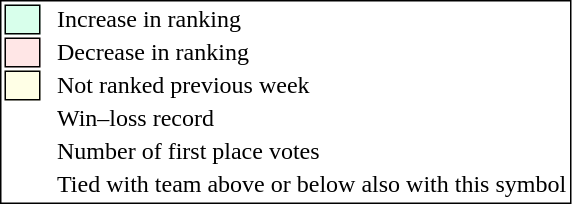<table style="border:1px solid black;">
<tr>
<td style="background:#D8FFEB; width:20px; border:1px solid black;"></td>
<td> </td>
<td>Increase in ranking</td>
</tr>
<tr>
<td style="background:#FFE6E6; width:20px; border:1px solid black;"></td>
<td> </td>
<td>Decrease in ranking</td>
</tr>
<tr>
<td style="background:#FFFFE6; width:20px; border:1px solid black;"></td>
<td> </td>
<td>Not ranked previous week</td>
</tr>
<tr>
<td></td>
<td> </td>
<td>Win–loss record</td>
</tr>
<tr>
<td></td>
<td> </td>
<td>Number of first place votes</td>
</tr>
<tr>
<td></td>
<td></td>
<td>Tied with team above or below also with this symbol</td>
</tr>
</table>
